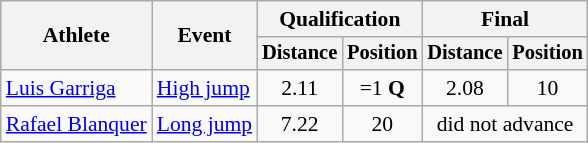<table class=wikitable style="font-size:90%">
<tr>
<th rowspan="2">Athlete</th>
<th rowspan="2">Event</th>
<th colspan="2">Qualification</th>
<th colspan="2">Final</th>
</tr>
<tr style="font-size:95%">
<th>Distance</th>
<th>Position</th>
<th>Distance</th>
<th>Position</th>
</tr>
<tr align=center>
<td align=left><a href='#'>Luis Garriga</a></td>
<td align=left><a href='#'>High jump</a></td>
<td>2.11</td>
<td>=1 <strong>Q</strong></td>
<td>2.08</td>
<td>10</td>
</tr>
<tr align=center>
<td align=left><a href='#'>Rafael Blanquer</a></td>
<td align=left><a href='#'>Long jump</a></td>
<td>7.22</td>
<td>20</td>
<td colspan=2>did not advance</td>
</tr>
</table>
